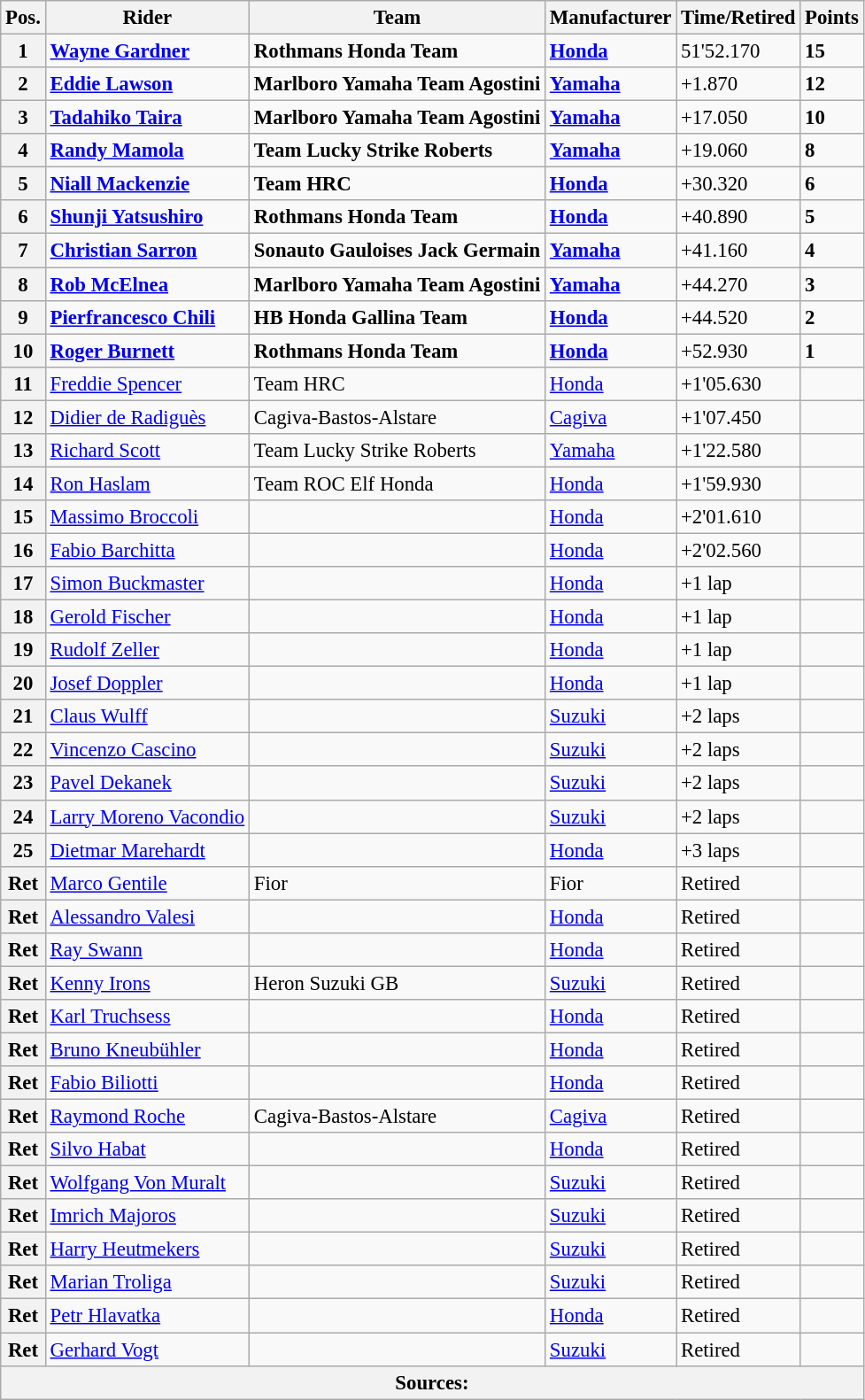<table class="wikitable" style="font-size: 95%;">
<tr>
<th>Pos.</th>
<th>Rider</th>
<th>Team</th>
<th>Manufacturer</th>
<th>Time/Retired</th>
<th>Points</th>
</tr>
<tr>
<th>1</th>
<td> <strong><a href='#'>Wayne Gardner</a></strong></td>
<td><strong>Rothmans Honda Team</strong></td>
<td><strong><a href='#'>Honda</a></strong></td>
<td>51'52.170</td>
<td><strong>15</strong></td>
</tr>
<tr>
<th>2</th>
<td> <strong><a href='#'>Eddie Lawson</a></strong></td>
<td><strong>Marlboro Yamaha Team Agostini</strong></td>
<td><strong><a href='#'>Yamaha</a></strong></td>
<td>+1.870</td>
<td><strong>12</strong></td>
</tr>
<tr>
<th>3</th>
<td> <strong><a href='#'>Tadahiko Taira</a></strong></td>
<td><strong>Marlboro Yamaha Team Agostini</strong></td>
<td><strong><a href='#'>Yamaha</a></strong></td>
<td>+17.050</td>
<td><strong>10</strong></td>
</tr>
<tr>
<th>4</th>
<td> <strong><a href='#'>Randy Mamola</a></strong></td>
<td><strong>Team Lucky Strike Roberts</strong></td>
<td><strong><a href='#'>Yamaha</a></strong></td>
<td>+19.060</td>
<td><strong>8</strong></td>
</tr>
<tr>
<th>5</th>
<td> <strong><a href='#'>Niall Mackenzie</a></strong></td>
<td><strong>Team HRC</strong></td>
<td><strong><a href='#'>Honda</a></strong></td>
<td>+30.320</td>
<td><strong>6</strong></td>
</tr>
<tr>
<th>6</th>
<td> <strong><a href='#'>Shunji Yatsushiro</a></strong></td>
<td><strong>Rothmans Honda Team</strong></td>
<td><strong><a href='#'>Honda</a></strong></td>
<td>+40.890</td>
<td><strong>5</strong></td>
</tr>
<tr>
<th>7</th>
<td> <strong><a href='#'>Christian Sarron</a></strong></td>
<td><strong>Sonauto Gauloises Jack Germain</strong></td>
<td><strong><a href='#'>Yamaha</a></strong></td>
<td>+41.160</td>
<td><strong>4</strong></td>
</tr>
<tr>
<th>8</th>
<td> <strong><a href='#'>Rob McElnea</a></strong></td>
<td><strong>Marlboro Yamaha Team Agostini</strong></td>
<td><strong><a href='#'>Yamaha</a></strong></td>
<td>+44.270</td>
<td><strong>3</strong></td>
</tr>
<tr>
<th>9</th>
<td> <strong><a href='#'>Pierfrancesco Chili</a></strong></td>
<td><strong>HB Honda Gallina Team</strong></td>
<td><strong><a href='#'>Honda</a></strong></td>
<td>+44.520</td>
<td><strong>2</strong></td>
</tr>
<tr>
<th>10</th>
<td> <strong><a href='#'>Roger Burnett</a></strong></td>
<td><strong>Rothmans Honda Team</strong></td>
<td><strong><a href='#'>Honda</a></strong></td>
<td>+52.930</td>
<td><strong>1</strong></td>
</tr>
<tr>
<th>11</th>
<td> <a href='#'>Freddie Spencer</a></td>
<td>Team HRC</td>
<td><a href='#'>Honda</a></td>
<td>+1'05.630</td>
<td></td>
</tr>
<tr>
<th>12</th>
<td> <a href='#'>Didier de Radiguès</a></td>
<td>Cagiva-Bastos-Alstare</td>
<td><a href='#'>Cagiva</a></td>
<td>+1'07.450</td>
<td></td>
</tr>
<tr>
<th>13</th>
<td> <a href='#'>Richard Scott</a></td>
<td>Team Lucky Strike Roberts</td>
<td><a href='#'>Yamaha</a></td>
<td>+1'22.580</td>
<td></td>
</tr>
<tr>
<th>14</th>
<td> <a href='#'>Ron Haslam</a></td>
<td>Team ROC Elf Honda</td>
<td><a href='#'>Honda</a></td>
<td>+1'59.930</td>
<td></td>
</tr>
<tr>
<th>15</th>
<td> <a href='#'>Massimo Broccoli</a></td>
<td></td>
<td><a href='#'>Honda</a></td>
<td>+2'01.610</td>
<td></td>
</tr>
<tr>
<th>16</th>
<td> <a href='#'>Fabio Barchitta</a></td>
<td></td>
<td><a href='#'>Honda</a></td>
<td>+2'02.560</td>
<td></td>
</tr>
<tr>
<th>17</th>
<td> <a href='#'>Simon Buckmaster</a></td>
<td></td>
<td><a href='#'>Honda</a></td>
<td>+1 lap</td>
<td></td>
</tr>
<tr>
<th>18</th>
<td> <a href='#'>Gerold Fischer</a></td>
<td></td>
<td><a href='#'>Honda</a></td>
<td>+1 lap</td>
<td></td>
</tr>
<tr>
<th>19</th>
<td> <a href='#'>Rudolf Zeller</a></td>
<td></td>
<td><a href='#'>Honda</a></td>
<td>+1 lap</td>
<td></td>
</tr>
<tr>
<th>20</th>
<td> <a href='#'>Josef Doppler</a></td>
<td></td>
<td><a href='#'>Honda</a></td>
<td>+1 lap</td>
<td></td>
</tr>
<tr>
<th>21</th>
<td> <a href='#'>Claus Wulff</a></td>
<td></td>
<td><a href='#'>Suzuki</a></td>
<td>+2 laps</td>
<td></td>
</tr>
<tr>
<th>22</th>
<td> <a href='#'>Vincenzo Cascino</a></td>
<td></td>
<td><a href='#'>Suzuki</a></td>
<td>+2 laps</td>
<td></td>
</tr>
<tr>
<th>23</th>
<td> <a href='#'>Pavel Dekanek</a></td>
<td></td>
<td><a href='#'>Suzuki</a></td>
<td>+2 laps</td>
<td></td>
</tr>
<tr>
<th>24</th>
<td> <a href='#'>Larry Moreno Vacondio</a></td>
<td></td>
<td><a href='#'>Suzuki</a></td>
<td>+2 laps</td>
<td></td>
</tr>
<tr>
<th>25</th>
<td> <a href='#'>Dietmar Marehardt</a></td>
<td></td>
<td><a href='#'>Honda</a></td>
<td>+3 laps</td>
<td></td>
</tr>
<tr>
<th>Ret</th>
<td> <a href='#'>Marco Gentile</a></td>
<td>Fior</td>
<td>Fior</td>
<td>Retired</td>
<td></td>
</tr>
<tr>
<th>Ret</th>
<td> <a href='#'>Alessandro Valesi</a></td>
<td></td>
<td><a href='#'>Honda</a></td>
<td>Retired</td>
<td></td>
</tr>
<tr>
<th>Ret</th>
<td> <a href='#'>Ray Swann</a></td>
<td></td>
<td><a href='#'>Honda</a></td>
<td>Retired</td>
<td></td>
</tr>
<tr>
<th>Ret</th>
<td> <a href='#'>Kenny Irons</a></td>
<td>Heron Suzuki GB</td>
<td><a href='#'>Suzuki</a></td>
<td>Retired</td>
<td></td>
</tr>
<tr>
<th>Ret</th>
<td> <a href='#'>Karl Truchsess</a></td>
<td></td>
<td><a href='#'>Honda</a></td>
<td>Retired</td>
<td></td>
</tr>
<tr>
<th>Ret</th>
<td> <a href='#'>Bruno Kneubühler</a></td>
<td></td>
<td><a href='#'>Honda</a></td>
<td>Retired</td>
<td></td>
</tr>
<tr>
<th>Ret</th>
<td> <a href='#'>Fabio Biliotti</a></td>
<td></td>
<td><a href='#'>Honda</a></td>
<td>Retired</td>
<td></td>
</tr>
<tr>
<th>Ret</th>
<td> <a href='#'>Raymond Roche</a></td>
<td>Cagiva-Bastos-Alstare</td>
<td><a href='#'>Cagiva</a></td>
<td>Retired</td>
<td></td>
</tr>
<tr>
<th>Ret</th>
<td> <a href='#'>Silvo Habat</a></td>
<td></td>
<td><a href='#'>Honda</a></td>
<td>Retired</td>
<td></td>
</tr>
<tr>
<th>Ret</th>
<td> <a href='#'>Wolfgang Von Muralt</a></td>
<td></td>
<td><a href='#'>Suzuki</a></td>
<td>Retired</td>
<td></td>
</tr>
<tr>
<th>Ret</th>
<td> <a href='#'>Imrich Majoros</a></td>
<td></td>
<td><a href='#'>Suzuki</a></td>
<td>Retired</td>
<td></td>
</tr>
<tr>
<th>Ret</th>
<td> <a href='#'>Harry Heutmekers</a></td>
<td></td>
<td><a href='#'>Suzuki</a></td>
<td>Retired</td>
<td></td>
</tr>
<tr>
<th>Ret</th>
<td> <a href='#'>Marian Troliga</a></td>
<td></td>
<td><a href='#'>Suzuki</a></td>
<td>Retired</td>
<td></td>
</tr>
<tr>
<th>Ret</th>
<td> <a href='#'>Petr Hlavatka</a></td>
<td></td>
<td><a href='#'>Honda</a></td>
<td>Retired</td>
<td></td>
</tr>
<tr>
<th>Ret</th>
<td> <a href='#'>Gerhard Vogt</a></td>
<td></td>
<td><a href='#'>Suzuki</a></td>
<td>Retired</td>
<td></td>
</tr>
<tr>
<th colspan=8>Sources: </th>
</tr>
</table>
